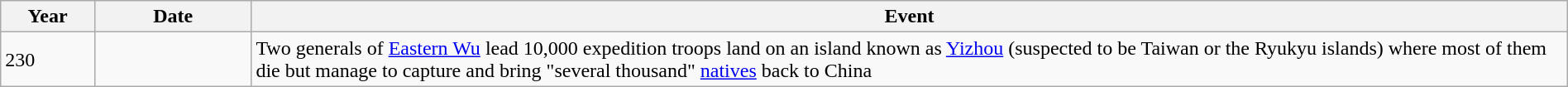<table class="wikitable" style="width:100%;">
<tr>
<th style="width:6%">Year</th>
<th style="width:10%">Date</th>
<th>Event</th>
</tr>
<tr>
<td>230</td>
<td></td>
<td>Two generals of <a href='#'>Eastern Wu</a> lead 10,000 expedition troops land on an island known as <a href='#'>Yizhou</a> (suspected to be Taiwan or the Ryukyu islands) where most of them die but manage to capture and bring "several thousand" <a href='#'>natives</a> back to China </td>
</tr>
</table>
